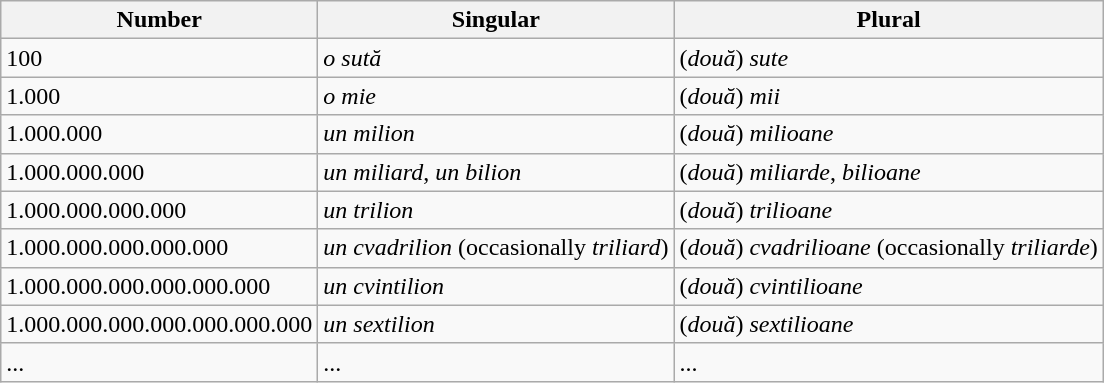<table class="wikitable">
<tr>
<th>Number</th>
<th>Singular</th>
<th>Plural</th>
</tr>
<tr>
<td>100</td>
<td><em>o sută</em></td>
<td>(<em>două</em>) <em>sute</em></td>
</tr>
<tr>
<td>1.000</td>
<td><em>o mie</em></td>
<td>(<em>două</em>) <em>mii</em></td>
</tr>
<tr>
<td>1.000.000</td>
<td><em>un milion</em></td>
<td>(<em>două</em>) <em>milioane</em></td>
</tr>
<tr>
<td>1.000.000.000</td>
<td><em>un miliard</em>, <em>un bilion</em></td>
<td>(<em>două</em>) <em>miliarde</em>, <em>bilioane</em></td>
</tr>
<tr>
<td>1.000.000.000.000</td>
<td><em>un trilion</em></td>
<td>(<em>două</em>) <em>trilioane</em></td>
</tr>
<tr>
<td>1.000.000.000.000.000</td>
<td><em>un cvadrilion</em> (occasionally <em>triliard</em>)</td>
<td>(<em>două</em>) <em>cvadrilioane</em> (occasionally <em>triliarde</em>)</td>
</tr>
<tr>
<td>1.000.000.000.000.000.000</td>
<td><em>un cvintilion</em></td>
<td>(<em>două</em>) <em>cvintilioane</em></td>
</tr>
<tr>
<td>1.000.000.000.000.000.000.000</td>
<td><em>un sextilion</em></td>
<td>(<em>două</em>) <em>sextilioane</em></td>
</tr>
<tr>
<td>...</td>
<td>...</td>
<td>...</td>
</tr>
</table>
